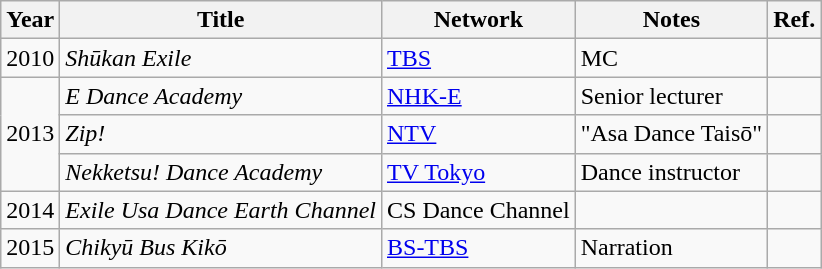<table class="wikitable">
<tr>
<th>Year</th>
<th>Title</th>
<th>Network</th>
<th>Notes</th>
<th>Ref.</th>
</tr>
<tr>
<td>2010</td>
<td><em>Shūkan Exile</em></td>
<td><a href='#'>TBS</a></td>
<td>MC</td>
<td></td>
</tr>
<tr>
<td rowspan="3">2013</td>
<td><em>E Dance Academy</em></td>
<td><a href='#'>NHK-E</a></td>
<td>Senior lecturer</td>
<td></td>
</tr>
<tr>
<td><em>Zip!</em></td>
<td><a href='#'>NTV</a></td>
<td>"Asa Dance Taisō"</td>
<td></td>
</tr>
<tr>
<td><em>Nekketsu! Dance Academy</em></td>
<td><a href='#'>TV Tokyo</a></td>
<td>Dance instructor</td>
<td></td>
</tr>
<tr>
<td>2014</td>
<td><em>Exile Usa Dance Earth Channel</em></td>
<td>CS Dance Channel</td>
<td></td>
<td></td>
</tr>
<tr>
<td>2015</td>
<td><em>Chikyū Bus Kikō</em></td>
<td><a href='#'>BS-TBS</a></td>
<td>Narration</td>
<td></td>
</tr>
</table>
